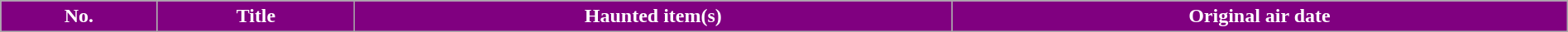<table class="wikitable plainrowheaders"  style="width:100%">
<tr style="color:white;">
<th style="background:#800080">No.</th>
<th style="background:#800080">Title</th>
<th style="background:#800080">Haunted item(s)</th>
<th style="background:#800080">Original air date<br>










</th>
</tr>
</table>
